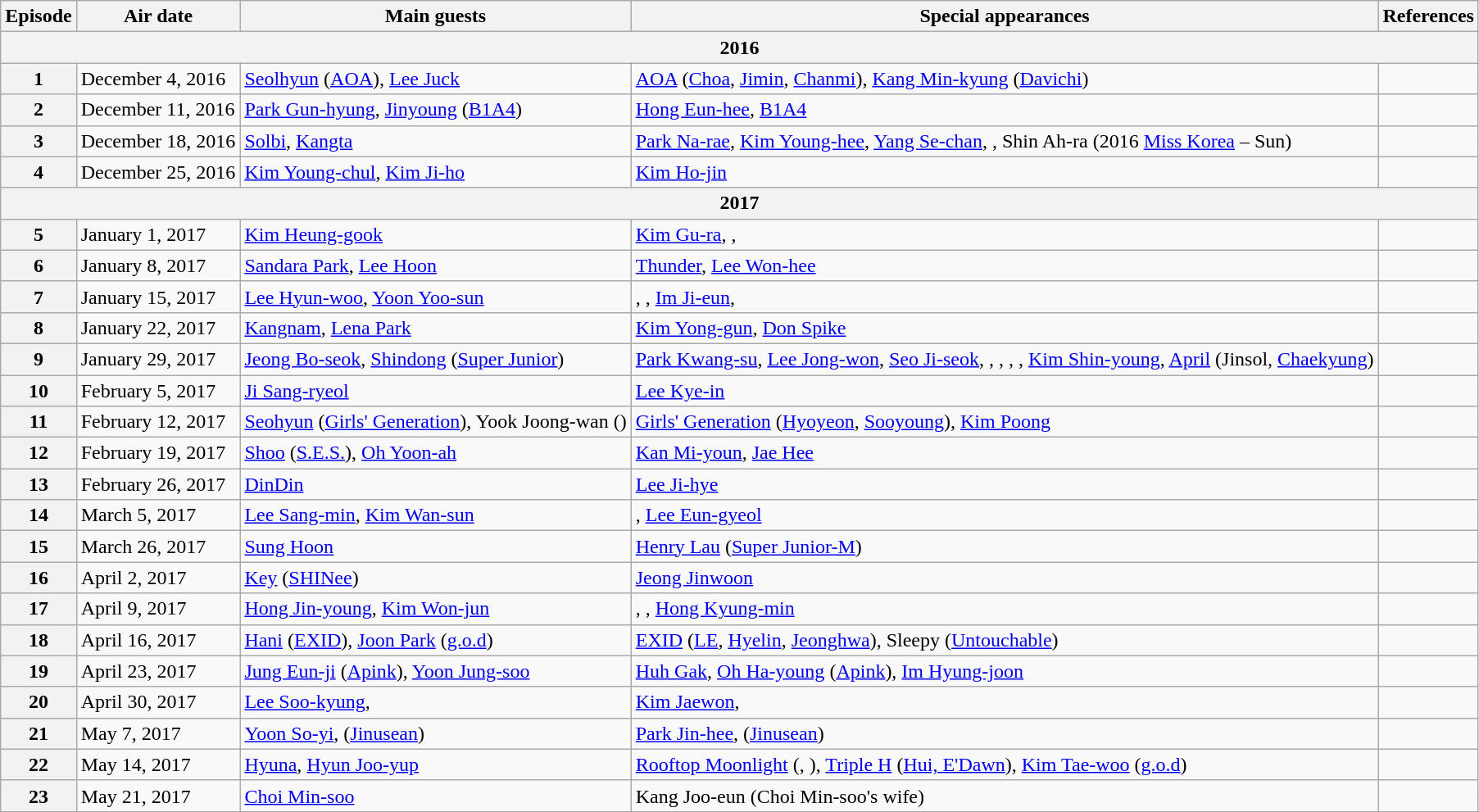<table class="wikitable">
<tr>
<th>Episode</th>
<th>Air date</th>
<th>Main guests</th>
<th>Special appearances</th>
<th>References</th>
</tr>
<tr>
<th colspan="5">2016</th>
</tr>
<tr>
<th>1</th>
<td>December 4, 2016</td>
<td><a href='#'>Seolhyun</a> (<a href='#'>AOA</a>), <a href='#'>Lee Juck</a></td>
<td><a href='#'>AOA</a> (<a href='#'>Choa</a>, <a href='#'>Jimin</a>, <a href='#'>Chanmi</a>), <a href='#'>Kang Min-kyung</a> (<a href='#'>Davichi</a>)</td>
<td></td>
</tr>
<tr>
<th>2</th>
<td>December 11, 2016</td>
<td><a href='#'>Park Gun-hyung</a>, <a href='#'>Jinyoung</a> (<a href='#'>B1A4</a>)</td>
<td><a href='#'>Hong Eun-hee</a>, <a href='#'>B1A4</a></td>
<td></td>
</tr>
<tr>
<th>3</th>
<td>December 18, 2016</td>
<td><a href='#'>Solbi</a>, <a href='#'>Kangta</a></td>
<td><a href='#'>Park Na-rae</a>, <a href='#'>Kim Young-hee</a>, <a href='#'>Yang Se-chan</a>, , Shin Ah-ra (2016 <a href='#'>Miss Korea</a> – Sun)</td>
<td></td>
</tr>
<tr>
<th>4</th>
<td>December 25, 2016</td>
<td><a href='#'>Kim Young-chul</a>, <a href='#'>Kim Ji-ho</a></td>
<td><a href='#'>Kim Ho-jin</a></td>
<td></td>
</tr>
<tr>
<th colspan="5">2017</th>
</tr>
<tr>
<th>5</th>
<td>January 1, 2017</td>
<td><a href='#'>Kim Heung-gook</a></td>
<td><a href='#'>Kim Gu-ra</a>, , </td>
<td></td>
</tr>
<tr>
<th>6</th>
<td>January 8, 2017</td>
<td><a href='#'>Sandara Park</a>, <a href='#'>Lee Hoon</a></td>
<td><a href='#'>Thunder</a>, <a href='#'>Lee Won-hee</a></td>
<td></td>
</tr>
<tr>
<th>7</th>
<td>January 15, 2017</td>
<td><a href='#'>Lee Hyun-woo</a>, <a href='#'>Yoon Yoo-sun</a></td>
<td>, , <a href='#'>Im Ji-eun</a>, </td>
<td></td>
</tr>
<tr>
<th>8</th>
<td>January 22, 2017</td>
<td><a href='#'>Kangnam</a>, <a href='#'>Lena Park</a></td>
<td><a href='#'>Kim Yong-gun</a>, <a href='#'>Don Spike</a></td>
<td></td>
</tr>
<tr>
<th>9</th>
<td>January 29, 2017</td>
<td><a href='#'>Jeong Bo-seok</a>, <a href='#'>Shindong</a> (<a href='#'>Super Junior</a>)</td>
<td><a href='#'>Park Kwang-su</a>, <a href='#'>Lee Jong-won</a>, <a href='#'>Seo Ji-seok</a>, , , , , <a href='#'>Kim Shin-young</a>, <a href='#'>April</a> (Jinsol, <a href='#'>Chaekyung</a>)</td>
<td></td>
</tr>
<tr>
<th>10</th>
<td>February 5, 2017</td>
<td><a href='#'>Ji Sang-ryeol</a></td>
<td><a href='#'>Lee Kye-in</a></td>
<td></td>
</tr>
<tr>
<th>11</th>
<td>February 12, 2017</td>
<td><a href='#'>Seohyun</a> (<a href='#'>Girls' Generation</a>), Yook Joong-wan ()</td>
<td><a href='#'>Girls' Generation</a> (<a href='#'>Hyoyeon</a>, <a href='#'>Sooyoung</a>), <a href='#'>Kim Poong</a></td>
<td></td>
</tr>
<tr>
<th>12</th>
<td>February 19, 2017</td>
<td><a href='#'>Shoo</a> (<a href='#'>S.E.S.</a>), <a href='#'>Oh Yoon-ah</a></td>
<td><a href='#'>Kan Mi-youn</a>, <a href='#'>Jae Hee</a></td>
<td></td>
</tr>
<tr>
<th>13</th>
<td>February 26, 2017</td>
<td><a href='#'>DinDin</a></td>
<td><a href='#'>Lee Ji-hye</a></td>
<td></td>
</tr>
<tr>
<th>14</th>
<td>March 5, 2017</td>
<td><a href='#'>Lee Sang-min</a>, <a href='#'>Kim Wan-sun</a></td>
<td>, <a href='#'>Lee Eun-gyeol</a></td>
<td></td>
</tr>
<tr>
<th>15</th>
<td>March 26, 2017</td>
<td><a href='#'>Sung Hoon</a></td>
<td><a href='#'>Henry Lau</a> (<a href='#'>Super Junior-M</a>)</td>
<td></td>
</tr>
<tr>
<th>16</th>
<td>April 2, 2017</td>
<td><a href='#'>Key</a> (<a href='#'>SHINee</a>)</td>
<td><a href='#'>Jeong Jinwoon</a></td>
<td></td>
</tr>
<tr>
<th>17</th>
<td>April 9, 2017</td>
<td><a href='#'>Hong Jin-young</a>, <a href='#'>Kim Won-jun</a></td>
<td>, , <a href='#'>Hong Kyung-min</a></td>
<td></td>
</tr>
<tr>
<th>18</th>
<td>April 16, 2017</td>
<td><a href='#'>Hani</a> (<a href='#'>EXID</a>), <a href='#'>Joon Park</a> (<a href='#'>g.o.d</a>)</td>
<td><a href='#'>EXID</a> (<a href='#'>LE</a>, <a href='#'>Hyelin</a>, <a href='#'>Jeonghwa</a>), Sleepy (<a href='#'>Untouchable</a>)</td>
<td></td>
</tr>
<tr>
<th>19</th>
<td>April 23, 2017</td>
<td><a href='#'>Jung Eun-ji</a> (<a href='#'>Apink</a>), <a href='#'>Yoon Jung-soo</a></td>
<td><a href='#'>Huh Gak</a>, <a href='#'>Oh Ha-young</a> (<a href='#'>Apink</a>), <a href='#'>Im Hyung-joon</a></td>
<td></td>
</tr>
<tr>
<th>20</th>
<td>April 30, 2017</td>
<td><a href='#'>Lee Soo-kyung</a>, </td>
<td><a href='#'>Kim Jaewon</a>, </td>
<td></td>
</tr>
<tr>
<th>21</th>
<td>May 7, 2017</td>
<td><a href='#'>Yoon So-yi</a>,  (<a href='#'>Jinusean</a>)</td>
<td><a href='#'>Park Jin-hee</a>,  (<a href='#'>Jinusean</a>)</td>
<td></td>
</tr>
<tr>
<th>22</th>
<td>May 14, 2017</td>
<td><a href='#'>Hyuna</a>, <a href='#'>Hyun Joo-yup</a></td>
<td><a href='#'>Rooftop Moonlight</a> (, ), <a href='#'>Triple H</a> (<a href='#'>Hui, E'Dawn</a>), <a href='#'>Kim Tae-woo</a> (<a href='#'>g.o.d</a>)</td>
<td></td>
</tr>
<tr>
<th>23</th>
<td>May 21, 2017</td>
<td><a href='#'>Choi Min-soo</a></td>
<td>Kang Joo-eun (Choi Min-soo's wife)</td>
<td></td>
</tr>
</table>
